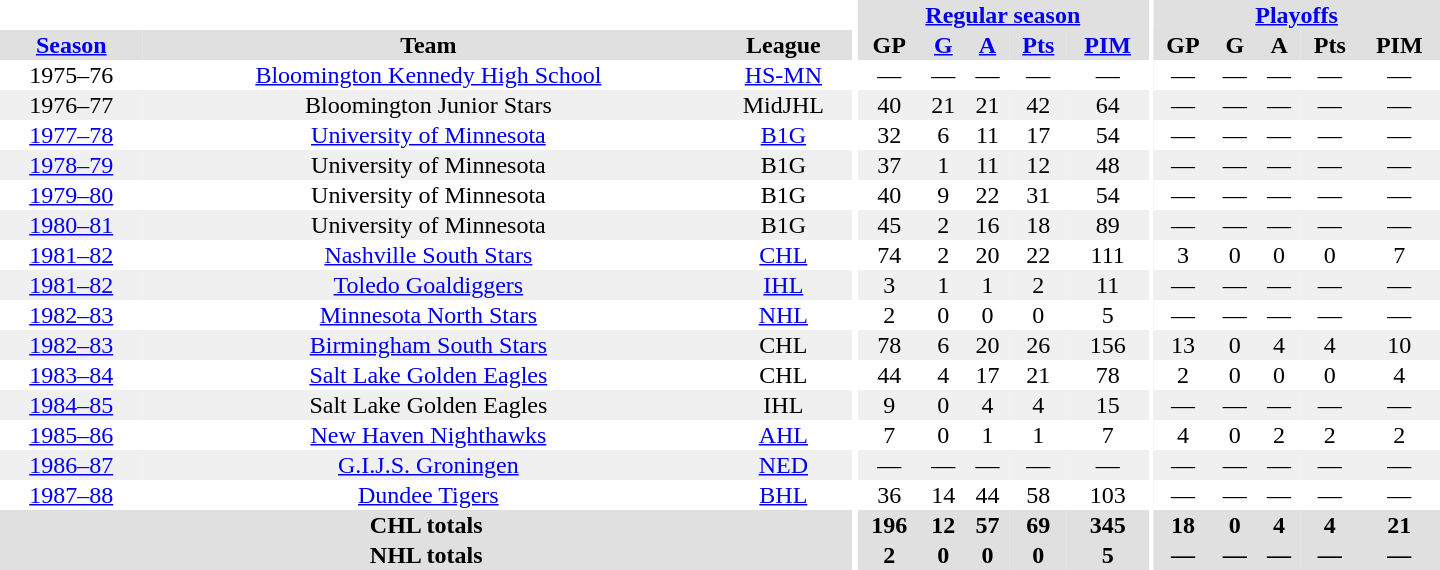<table border="0" cellpadding="1" cellspacing="0" style="text-align:center; width:60em">
<tr bgcolor="#e0e0e0">
<th colspan="3" bgcolor="#ffffff"></th>
<th rowspan="100" bgcolor="#ffffff"></th>
<th colspan="5"><a href='#'>Regular season</a></th>
<th rowspan="100" bgcolor="#ffffff"></th>
<th colspan="5"><a href='#'>Playoffs</a></th>
</tr>
<tr bgcolor="#e0e0e0">
<th><a href='#'>Season</a></th>
<th>Team</th>
<th>League</th>
<th>GP</th>
<th><a href='#'>G</a></th>
<th><a href='#'>A</a></th>
<th><a href='#'>Pts</a></th>
<th><a href='#'>PIM</a></th>
<th>GP</th>
<th>G</th>
<th>A</th>
<th>Pts</th>
<th>PIM</th>
</tr>
<tr>
<td>1975–76</td>
<td><a href='#'>Bloomington Kennedy High School</a></td>
<td><a href='#'>HS-MN</a></td>
<td>—</td>
<td>—</td>
<td>—</td>
<td>—</td>
<td>—</td>
<td>—</td>
<td>—</td>
<td>—</td>
<td>—</td>
<td>—</td>
</tr>
<tr bgcolor="#f0f0f0">
<td>1976–77</td>
<td>Bloomington Junior Stars</td>
<td>MidJHL</td>
<td>40</td>
<td>21</td>
<td>21</td>
<td>42</td>
<td>64</td>
<td>—</td>
<td>—</td>
<td>—</td>
<td>—</td>
<td>—</td>
</tr>
<tr>
<td><a href='#'>1977–78</a></td>
<td><a href='#'>University of Minnesota</a></td>
<td><a href='#'>B1G</a></td>
<td>32</td>
<td>6</td>
<td>11</td>
<td>17</td>
<td>54</td>
<td>—</td>
<td>—</td>
<td>—</td>
<td>—</td>
<td>—</td>
</tr>
<tr bgcolor="#f0f0f0">
<td><a href='#'>1978–79</a></td>
<td>University of Minnesota</td>
<td>B1G</td>
<td>37</td>
<td>1</td>
<td>11</td>
<td>12</td>
<td>48</td>
<td>—</td>
<td>—</td>
<td>—</td>
<td>—</td>
<td>—</td>
</tr>
<tr>
<td><a href='#'>1979–80</a></td>
<td>University of Minnesota</td>
<td>B1G</td>
<td>40</td>
<td>9</td>
<td>22</td>
<td>31</td>
<td>54</td>
<td>—</td>
<td>—</td>
<td>—</td>
<td>—</td>
<td>—</td>
</tr>
<tr bgcolor="#f0f0f0">
<td><a href='#'>1980–81</a></td>
<td>University of Minnesota</td>
<td>B1G</td>
<td>45</td>
<td>2</td>
<td>16</td>
<td>18</td>
<td>89</td>
<td>—</td>
<td>—</td>
<td>—</td>
<td>—</td>
<td>—</td>
</tr>
<tr>
<td><a href='#'>1981–82</a></td>
<td><a href='#'>Nashville South Stars</a></td>
<td><a href='#'>CHL</a></td>
<td>74</td>
<td>2</td>
<td>20</td>
<td>22</td>
<td>111</td>
<td>3</td>
<td>0</td>
<td>0</td>
<td>0</td>
<td>7</td>
</tr>
<tr bgcolor="#f0f0f0">
<td><a href='#'>1981–82</a></td>
<td><a href='#'>Toledo Goaldiggers</a></td>
<td><a href='#'>IHL</a></td>
<td>3</td>
<td>1</td>
<td>1</td>
<td>2</td>
<td>11</td>
<td>—</td>
<td>—</td>
<td>—</td>
<td>—</td>
<td>—</td>
</tr>
<tr>
<td><a href='#'>1982–83</a></td>
<td><a href='#'>Minnesota North Stars</a></td>
<td><a href='#'>NHL</a></td>
<td>2</td>
<td>0</td>
<td>0</td>
<td>0</td>
<td>5</td>
<td>—</td>
<td>—</td>
<td>—</td>
<td>—</td>
<td>—</td>
</tr>
<tr bgcolor="#f0f0f0">
<td><a href='#'>1982–83</a></td>
<td><a href='#'>Birmingham South Stars</a></td>
<td>CHL</td>
<td>78</td>
<td>6</td>
<td>20</td>
<td>26</td>
<td>156</td>
<td>13</td>
<td>0</td>
<td>4</td>
<td>4</td>
<td>10</td>
</tr>
<tr>
<td><a href='#'>1983–84</a></td>
<td><a href='#'>Salt Lake Golden Eagles</a></td>
<td>CHL</td>
<td>44</td>
<td>4</td>
<td>17</td>
<td>21</td>
<td>78</td>
<td>2</td>
<td>0</td>
<td>0</td>
<td>0</td>
<td>4</td>
</tr>
<tr bgcolor="#f0f0f0">
<td><a href='#'>1984–85</a></td>
<td>Salt Lake Golden Eagles</td>
<td>IHL</td>
<td>9</td>
<td>0</td>
<td>4</td>
<td>4</td>
<td>15</td>
<td>—</td>
<td>—</td>
<td>—</td>
<td>—</td>
<td>—</td>
</tr>
<tr>
<td><a href='#'>1985–86</a></td>
<td><a href='#'>New Haven Nighthawks</a></td>
<td><a href='#'>AHL</a></td>
<td>7</td>
<td>0</td>
<td>1</td>
<td>1</td>
<td>7</td>
<td>4</td>
<td>0</td>
<td>2</td>
<td>2</td>
<td>2</td>
</tr>
<tr bgcolor="#f0f0f0">
<td><a href='#'>1986–87</a></td>
<td><a href='#'>G.I.J.S. Groningen</a></td>
<td><a href='#'>NED</a></td>
<td>—</td>
<td>—</td>
<td>—</td>
<td>—</td>
<td>—</td>
<td>—</td>
<td>—</td>
<td>—</td>
<td>—</td>
<td>—</td>
</tr>
<tr>
<td><a href='#'>1987–88</a></td>
<td><a href='#'>Dundee Tigers</a></td>
<td><a href='#'>BHL</a></td>
<td>36</td>
<td>14</td>
<td>44</td>
<td>58</td>
<td>103</td>
<td>—</td>
<td>—</td>
<td>—</td>
<td>—</td>
<td>—</td>
</tr>
<tr bgcolor="#e0e0e0">
<th colspan="3">CHL totals</th>
<th>196</th>
<th>12</th>
<th>57</th>
<th>69</th>
<th>345</th>
<th>18</th>
<th>0</th>
<th>4</th>
<th>4</th>
<th>21</th>
</tr>
<tr bgcolor="#e0e0e0">
<th colspan="3">NHL totals</th>
<th>2</th>
<th>0</th>
<th>0</th>
<th>0</th>
<th>5</th>
<th>—</th>
<th>—</th>
<th>—</th>
<th>—</th>
<th>—</th>
</tr>
</table>
